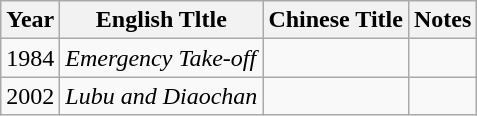<table class="wikitable">
<tr>
<th>Year</th>
<th>English Tltle</th>
<th>Chinese Title</th>
<th>Notes</th>
</tr>
<tr>
<td>1984</td>
<td><em>Emergency Take-off</em></td>
<td></td>
<td></td>
</tr>
<tr>
<td>2002</td>
<td><em>Lubu and Diaochan</em></td>
<td></td>
<td></td>
</tr>
</table>
